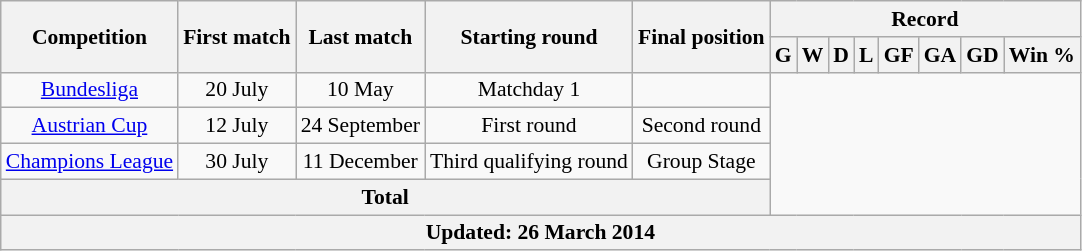<table class="wikitable" style="font-size:90%; text-align: center">
<tr>
<th rowspan="2">Competition</th>
<th rowspan="2">First match</th>
<th rowspan="2">Last match</th>
<th rowspan="2">Starting round</th>
<th rowspan="2">Final position</th>
<th colspan="8">Record</th>
</tr>
<tr>
<th>G</th>
<th>W</th>
<th>D</th>
<th>L</th>
<th>GF</th>
<th>GA</th>
<th>GD</th>
<th>Win %</th>
</tr>
<tr>
<td><a href='#'>Bundesliga</a></td>
<td>20 July</td>
<td>10 May</td>
<td>Matchday 1</td>
<td><br></td>
</tr>
<tr>
<td><a href='#'>Austrian Cup</a></td>
<td>12 July</td>
<td>24 September</td>
<td>First round</td>
<td>Second round<br></td>
</tr>
<tr>
<td><a href='#'>Champions League</a></td>
<td>30 July</td>
<td>11 December</td>
<td>Third qualifying round</td>
<td>Group Stage<br></td>
</tr>
<tr>
<th colspan="5">Total<br></th>
</tr>
<tr>
<th colspan="13">Updated: 26 March 2014</th>
</tr>
</table>
